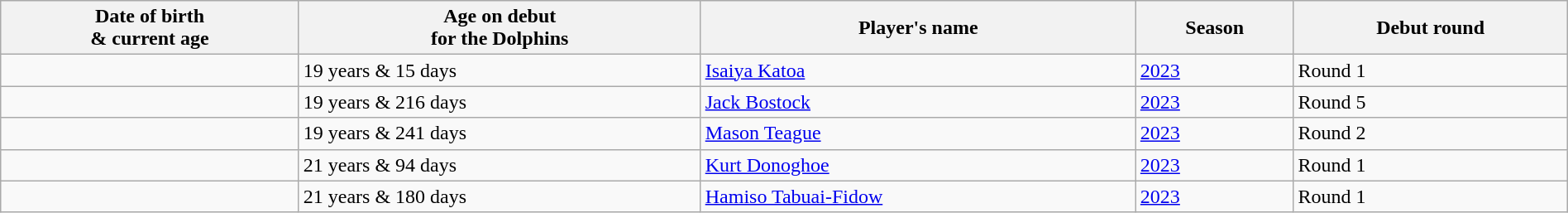<table class="wikitable" style="width:100%;">
<tr>
<th>Date of birth<br>& current age</th>
<th>Age on debut<br>for the Dolphins</th>
<th>Player's name</th>
<th>Season</th>
<th>Debut round</th>
</tr>
<tr>
<td></td>
<td>19 years & 15 days</td>
<td><a href='#'>Isaiya Katoa</a></td>
<td><a href='#'>2023</a></td>
<td>Round 1</td>
</tr>
<tr>
<td></td>
<td>19 years & 216 days</td>
<td><a href='#'>Jack Bostock</a></td>
<td><a href='#'>2023</a></td>
<td>Round 5</td>
</tr>
<tr>
<td></td>
<td>19 years & 241 days</td>
<td><a href='#'>Mason Teague</a></td>
<td><a href='#'>2023</a></td>
<td>Round 2</td>
</tr>
<tr>
<td></td>
<td>21 years & 94 days</td>
<td><a href='#'>Kurt Donoghoe</a></td>
<td><a href='#'>2023</a></td>
<td>Round 1</td>
</tr>
<tr>
<td></td>
<td>21 years & 180 days</td>
<td><a href='#'>Hamiso Tabuai-Fidow</a></td>
<td><a href='#'>2023</a></td>
<td>Round 1</td>
</tr>
</table>
